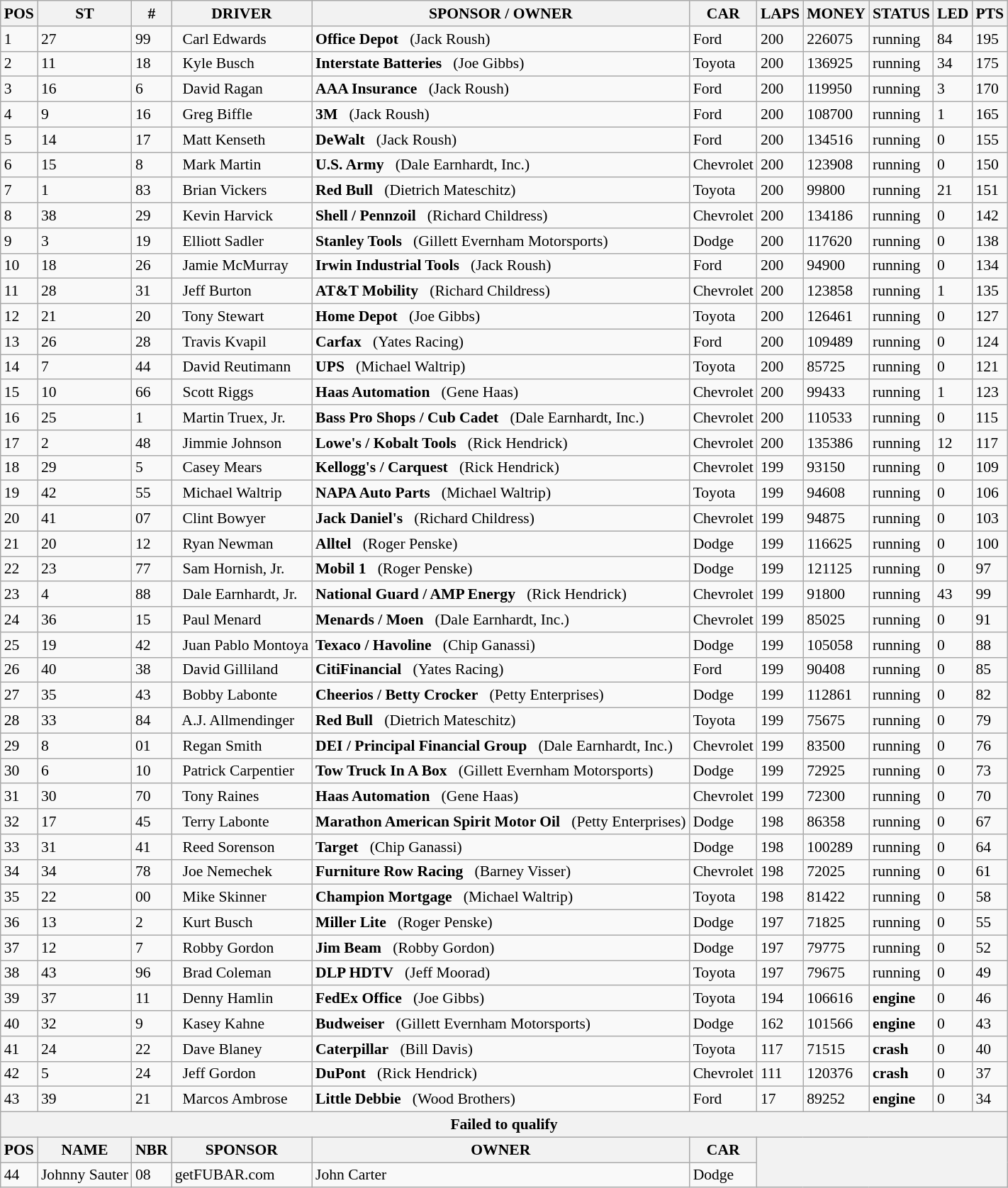<table class="wikitable" style="font-size:90%;">
<tr>
<th>POS</th>
<th>ST</th>
<th>#</th>
<th>DRIVER</th>
<th>SPONSOR / OWNER</th>
<th>CAR</th>
<th>LAPS</th>
<th>MONEY</th>
<th>STATUS</th>
<th>LED</th>
<th>PTS</th>
</tr>
<tr>
<td>1</td>
<td>27</td>
<td>99</td>
<td>  Carl Edwards</td>
<td><strong>Office Depot</strong>   (Jack Roush)</td>
<td>Ford</td>
<td>200</td>
<td>226075</td>
<td>running</td>
<td>84</td>
<td>195</td>
</tr>
<tr>
<td>2</td>
<td>11</td>
<td>18</td>
<td>  Kyle Busch</td>
<td><strong>Interstate Batteries</strong>   (Joe Gibbs)</td>
<td>Toyota</td>
<td>200</td>
<td>136925</td>
<td>running</td>
<td>34</td>
<td>175</td>
</tr>
<tr>
<td>3</td>
<td>16</td>
<td>6</td>
<td>  David Ragan</td>
<td><strong>AAA Insurance</strong>   (Jack Roush)</td>
<td>Ford</td>
<td>200</td>
<td>119950</td>
<td>running</td>
<td>3</td>
<td>170</td>
</tr>
<tr>
<td>4</td>
<td>9</td>
<td>16</td>
<td>  Greg Biffle</td>
<td><strong>3M</strong>   (Jack Roush)</td>
<td>Ford</td>
<td>200</td>
<td>108700</td>
<td>running</td>
<td>1</td>
<td>165</td>
</tr>
<tr>
<td>5</td>
<td>14</td>
<td>17</td>
<td>  Matt Kenseth</td>
<td><strong>DeWalt</strong>   (Jack Roush)</td>
<td>Ford</td>
<td>200</td>
<td>134516</td>
<td>running</td>
<td>0</td>
<td>155</td>
</tr>
<tr>
<td>6</td>
<td>15</td>
<td>8</td>
<td>  Mark Martin</td>
<td><strong>U.S. Army</strong>   (Dale Earnhardt, Inc.)</td>
<td>Chevrolet</td>
<td>200</td>
<td>123908</td>
<td>running</td>
<td>0</td>
<td>150</td>
</tr>
<tr>
<td>7</td>
<td>1</td>
<td>83</td>
<td>  Brian Vickers</td>
<td><strong>Red Bull</strong>   (Dietrich Mateschitz)</td>
<td>Toyota</td>
<td>200</td>
<td>99800</td>
<td>running</td>
<td>21</td>
<td>151</td>
</tr>
<tr>
<td>8</td>
<td>38</td>
<td>29</td>
<td>  Kevin Harvick</td>
<td><strong>Shell / Pennzoil</strong>   (Richard Childress)</td>
<td>Chevrolet</td>
<td>200</td>
<td>134186</td>
<td>running</td>
<td>0</td>
<td>142</td>
</tr>
<tr>
<td>9</td>
<td>3</td>
<td>19</td>
<td>  Elliott Sadler</td>
<td><strong>Stanley Tools</strong>   (Gillett Evernham Motorsports)</td>
<td>Dodge</td>
<td>200</td>
<td>117620</td>
<td>running</td>
<td>0</td>
<td>138</td>
</tr>
<tr>
<td>10</td>
<td>18</td>
<td>26</td>
<td>  Jamie McMurray</td>
<td><strong>Irwin Industrial Tools</strong>   (Jack Roush)</td>
<td>Ford</td>
<td>200</td>
<td>94900</td>
<td>running</td>
<td>0</td>
<td>134</td>
</tr>
<tr>
<td>11</td>
<td>28</td>
<td>31</td>
<td>  Jeff Burton</td>
<td><strong>AT&T Mobility</strong>   (Richard Childress)</td>
<td>Chevrolet</td>
<td>200</td>
<td>123858</td>
<td>running</td>
<td>1</td>
<td>135</td>
</tr>
<tr>
<td>12</td>
<td>21</td>
<td>20</td>
<td>  Tony Stewart</td>
<td><strong>Home Depot</strong>   (Joe Gibbs)</td>
<td>Toyota</td>
<td>200</td>
<td>126461</td>
<td>running</td>
<td>0</td>
<td>127</td>
</tr>
<tr>
<td>13</td>
<td>26</td>
<td>28</td>
<td>  Travis Kvapil</td>
<td><strong>Carfax</strong>   (Yates Racing)</td>
<td>Ford</td>
<td>200</td>
<td>109489</td>
<td>running</td>
<td>0</td>
<td>124</td>
</tr>
<tr>
<td>14</td>
<td>7</td>
<td>44</td>
<td>  David Reutimann</td>
<td><strong>UPS</strong>   (Michael Waltrip)</td>
<td>Toyota</td>
<td>200</td>
<td>85725</td>
<td>running</td>
<td>0</td>
<td>121</td>
</tr>
<tr>
<td>15</td>
<td>10</td>
<td>66</td>
<td>  Scott Riggs</td>
<td><strong>Haas Automation</strong>   (Gene Haas)</td>
<td>Chevrolet</td>
<td>200</td>
<td>99433</td>
<td>running</td>
<td>1</td>
<td>123</td>
</tr>
<tr>
<td>16</td>
<td>25</td>
<td>1</td>
<td>  Martin Truex, Jr.</td>
<td><strong>Bass Pro Shops / Cub Cadet</strong>   (Dale Earnhardt, Inc.)</td>
<td>Chevrolet</td>
<td>200</td>
<td>110533</td>
<td>running</td>
<td>0</td>
<td>115</td>
</tr>
<tr>
<td>17</td>
<td>2</td>
<td>48</td>
<td>  Jimmie Johnson</td>
<td><strong>Lowe's / Kobalt Tools</strong>   (Rick Hendrick)</td>
<td>Chevrolet</td>
<td>200</td>
<td>135386</td>
<td>running</td>
<td>12</td>
<td>117</td>
</tr>
<tr>
<td>18</td>
<td>29</td>
<td>5</td>
<td>  Casey Mears</td>
<td><strong>Kellogg's / Carquest</strong>   (Rick Hendrick)</td>
<td>Chevrolet</td>
<td>199</td>
<td>93150</td>
<td>running</td>
<td>0</td>
<td>109</td>
</tr>
<tr>
<td>19</td>
<td>42</td>
<td>55</td>
<td>  Michael Waltrip</td>
<td><strong>NAPA Auto Parts</strong>   (Michael Waltrip)</td>
<td>Toyota</td>
<td>199</td>
<td>94608</td>
<td>running</td>
<td>0</td>
<td>106</td>
</tr>
<tr>
<td>20</td>
<td>41</td>
<td>07</td>
<td>  Clint Bowyer</td>
<td><strong>Jack Daniel's</strong>   (Richard Childress)</td>
<td>Chevrolet</td>
<td>199</td>
<td>94875</td>
<td>running</td>
<td>0</td>
<td>103</td>
</tr>
<tr>
<td>21</td>
<td>20</td>
<td>12</td>
<td>  Ryan Newman</td>
<td><strong>Alltel</strong>   (Roger Penske)</td>
<td>Dodge</td>
<td>199</td>
<td>116625</td>
<td>running</td>
<td>0</td>
<td>100</td>
</tr>
<tr>
<td>22</td>
<td>23</td>
<td>77</td>
<td>  Sam Hornish, Jr.</td>
<td><strong>Mobil 1</strong>   (Roger Penske)</td>
<td>Dodge</td>
<td>199</td>
<td>121125</td>
<td>running</td>
<td>0</td>
<td>97</td>
</tr>
<tr>
<td>23</td>
<td>4</td>
<td>88</td>
<td>  Dale Earnhardt, Jr.</td>
<td><strong>National Guard / AMP Energy</strong>   (Rick Hendrick)</td>
<td>Chevrolet</td>
<td>199</td>
<td>91800</td>
<td>running</td>
<td>43</td>
<td>99</td>
</tr>
<tr>
<td>24</td>
<td>36</td>
<td>15</td>
<td>  Paul Menard</td>
<td><strong>Menards / Moen</strong>   (Dale Earnhardt, Inc.)</td>
<td>Chevrolet</td>
<td>199</td>
<td>85025</td>
<td>running</td>
<td>0</td>
<td>91</td>
</tr>
<tr>
<td>25</td>
<td>19</td>
<td>42</td>
<td>  Juan Pablo Montoya</td>
<td><strong>Texaco / Havoline</strong>   (Chip Ganassi)</td>
<td>Dodge</td>
<td>199</td>
<td>105058</td>
<td>running</td>
<td>0</td>
<td>88</td>
</tr>
<tr>
<td>26</td>
<td>40</td>
<td>38</td>
<td>  David Gilliland</td>
<td><strong>CitiFinancial</strong>   (Yates Racing)</td>
<td>Ford</td>
<td>199</td>
<td>90408</td>
<td>running</td>
<td>0</td>
<td>85</td>
</tr>
<tr>
<td>27</td>
<td>35</td>
<td>43</td>
<td>  Bobby Labonte</td>
<td><strong>Cheerios / Betty Crocker</strong>   (Petty Enterprises)</td>
<td>Dodge</td>
<td>199</td>
<td>112861</td>
<td>running</td>
<td>0</td>
<td>82</td>
</tr>
<tr>
<td>28</td>
<td>33</td>
<td>84</td>
<td>  A.J. Allmendinger</td>
<td><strong>Red Bull</strong>   (Dietrich Mateschitz)</td>
<td>Toyota</td>
<td>199</td>
<td>75675</td>
<td>running</td>
<td>0</td>
<td>79</td>
</tr>
<tr>
<td>29</td>
<td>8</td>
<td>01</td>
<td>  Regan Smith</td>
<td><strong>DEI / Principal Financial Group</strong>   (Dale Earnhardt, Inc.)</td>
<td>Chevrolet</td>
<td>199</td>
<td>83500</td>
<td>running</td>
<td>0</td>
<td>76</td>
</tr>
<tr>
<td>30</td>
<td>6</td>
<td>10</td>
<td>  Patrick Carpentier</td>
<td><strong>Tow Truck In A Box</strong>   (Gillett Evernham Motorsports)</td>
<td>Dodge</td>
<td>199</td>
<td>72925</td>
<td>running</td>
<td>0</td>
<td>73</td>
</tr>
<tr>
<td>31</td>
<td>30</td>
<td>70</td>
<td>  Tony Raines</td>
<td><strong>Haas Automation</strong>   (Gene Haas)</td>
<td>Chevrolet</td>
<td>199</td>
<td>72300</td>
<td>running</td>
<td>0</td>
<td>70</td>
</tr>
<tr>
<td>32</td>
<td>17</td>
<td>45</td>
<td>  Terry Labonte</td>
<td><strong>Marathon American Spirit Motor Oil</strong>   (Petty Enterprises)</td>
<td>Dodge</td>
<td>198</td>
<td>86358</td>
<td>running</td>
<td>0</td>
<td>67</td>
</tr>
<tr>
<td>33</td>
<td>31</td>
<td>41</td>
<td>  Reed Sorenson</td>
<td><strong>Target</strong>   (Chip Ganassi)</td>
<td>Dodge</td>
<td>198</td>
<td>100289</td>
<td>running</td>
<td>0</td>
<td>64</td>
</tr>
<tr>
<td>34</td>
<td>34</td>
<td>78</td>
<td>  Joe Nemechek</td>
<td><strong>Furniture Row Racing</strong>   (Barney Visser)</td>
<td>Chevrolet</td>
<td>198</td>
<td>72025</td>
<td>running</td>
<td>0</td>
<td>61</td>
</tr>
<tr>
<td>35</td>
<td>22</td>
<td>00</td>
<td>  Mike Skinner</td>
<td><strong>Champion Mortgage</strong>   (Michael Waltrip)</td>
<td>Toyota</td>
<td>198</td>
<td>81422</td>
<td>running</td>
<td>0</td>
<td>58</td>
</tr>
<tr>
<td>36</td>
<td>13</td>
<td>2</td>
<td>  Kurt Busch</td>
<td><strong>Miller Lite</strong>   (Roger Penske)</td>
<td>Dodge</td>
<td>197</td>
<td>71825</td>
<td>running</td>
<td>0</td>
<td>55</td>
</tr>
<tr>
<td>37</td>
<td>12</td>
<td>7</td>
<td>  Robby Gordon</td>
<td><strong>Jim Beam</strong>   (Robby Gordon)</td>
<td>Dodge</td>
<td>197</td>
<td>79775</td>
<td>running</td>
<td>0</td>
<td>52</td>
</tr>
<tr>
<td>38</td>
<td>43</td>
<td>96</td>
<td>  Brad Coleman</td>
<td><strong>DLP HDTV</strong>   (Jeff Moorad)</td>
<td>Toyota</td>
<td>197</td>
<td>79675</td>
<td>running</td>
<td>0</td>
<td>49</td>
</tr>
<tr>
<td>39</td>
<td>37</td>
<td>11</td>
<td>  Denny Hamlin</td>
<td><strong>FedEx Office</strong>   (Joe Gibbs)</td>
<td>Toyota</td>
<td>194</td>
<td>106616</td>
<td><strong>engine</strong></td>
<td>0</td>
<td>46</td>
</tr>
<tr>
<td>40</td>
<td>32</td>
<td>9</td>
<td>  Kasey Kahne</td>
<td><strong>Budweiser</strong>   (Gillett Evernham Motorsports)</td>
<td>Dodge</td>
<td>162</td>
<td>101566</td>
<td><strong>engine</strong></td>
<td>0</td>
<td>43</td>
</tr>
<tr>
<td>41</td>
<td>24</td>
<td>22</td>
<td>  Dave Blaney</td>
<td><strong>Caterpillar</strong>   (Bill Davis)</td>
<td>Toyota</td>
<td>117</td>
<td>71515</td>
<td><strong>crash</strong></td>
<td>0</td>
<td>40</td>
</tr>
<tr>
<td>42</td>
<td>5</td>
<td>24</td>
<td>  Jeff Gordon</td>
<td><strong>DuPont</strong>   (Rick Hendrick)</td>
<td>Chevrolet</td>
<td>111</td>
<td>120376</td>
<td><strong>crash</strong></td>
<td>0</td>
<td>37</td>
</tr>
<tr>
<td>43</td>
<td>39</td>
<td>21</td>
<td>  Marcos Ambrose</td>
<td><strong>Little Debbie</strong>   (Wood Brothers)</td>
<td>Ford</td>
<td>17</td>
<td>89252</td>
<td><strong>engine</strong></td>
<td>0</td>
<td>34</td>
</tr>
<tr>
<th colspan="11">Failed to qualify</th>
</tr>
<tr>
<th>POS</th>
<th>NAME</th>
<th>NBR</th>
<th>SPONSOR</th>
<th>OWNER</th>
<th>CAR</th>
<th colspan="5" rowspan="2"></th>
</tr>
<tr>
<td>44</td>
<td>Johnny Sauter</td>
<td>08</td>
<td>getFUBAR.com</td>
<td>John Carter</td>
<td>Dodge</td>
</tr>
</table>
